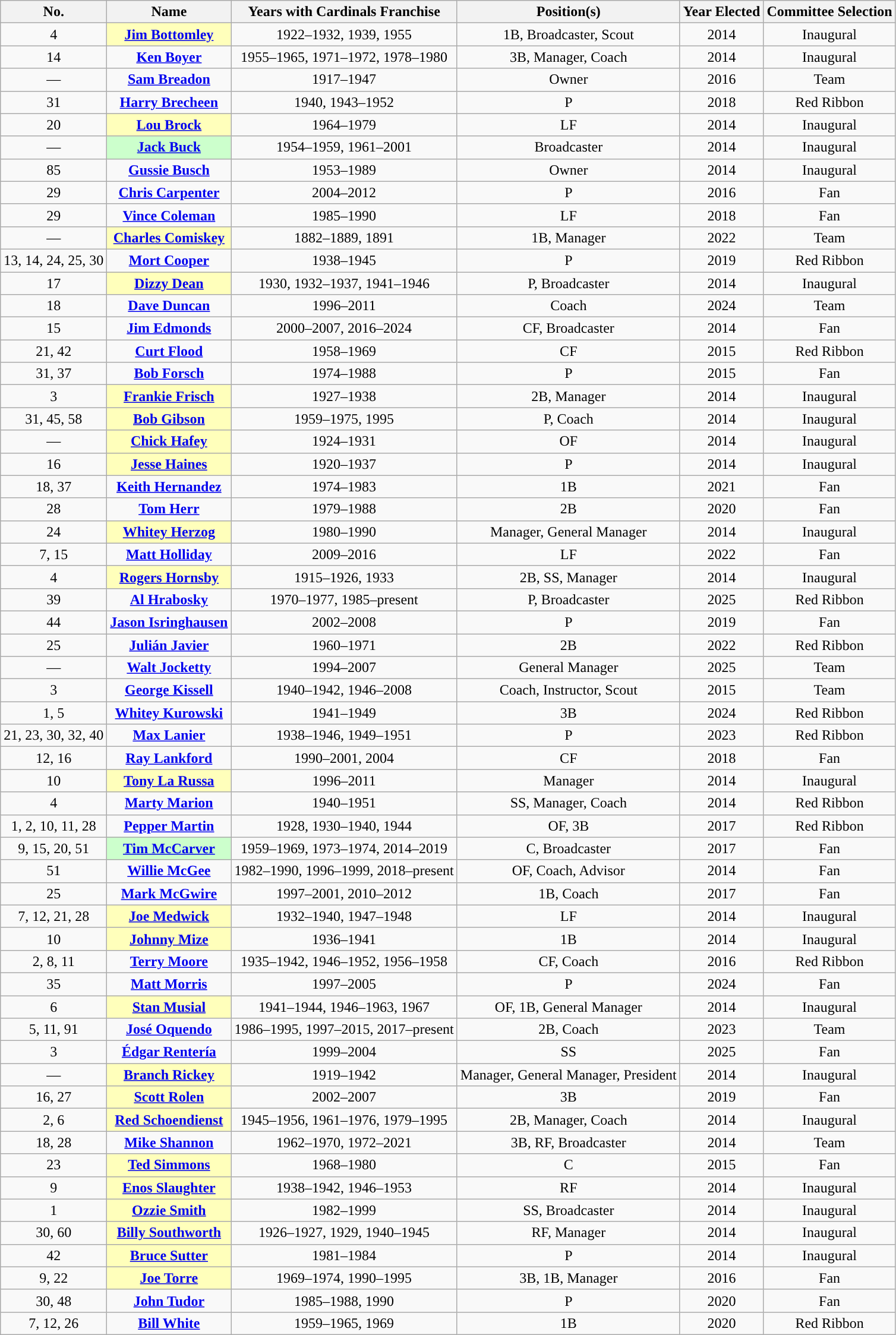<table class="wikitable sortable" style="text-align:center">
<tr>
<th>No.</th>
<th>Name</th>
<th>Years with Cardinals Franchise</th>
<th>Position(s)</th>
<th>Year Elected</th>
<th>Committee Selection</th>
</tr>
<tr>
<td>4</td>
<td style="background:#ffb;"><strong><a href='#'>Jim Bottomley</a></strong></td>
<td>1922–1932, 1939, 1955</td>
<td>1B, Broadcaster, Scout</td>
<td>2014</td>
<td>Inaugural</td>
</tr>
<tr>
<td>14</td>
<td><strong><a href='#'>Ken Boyer</a></strong></td>
<td>1955–1965, 1971–1972, 1978–1980</td>
<td>3B, Manager, Coach</td>
<td>2014</td>
<td>Inaugural</td>
</tr>
<tr>
<td>—</td>
<td><strong><a href='#'>Sam Breadon</a></strong></td>
<td>1917–1947</td>
<td>Owner</td>
<td>2016</td>
<td>Team</td>
</tr>
<tr>
<td>31</td>
<td><strong><a href='#'>Harry Brecheen</a></strong></td>
<td>1940, 1943–1952</td>
<td>P</td>
<td>2018</td>
<td>Red Ribbon</td>
</tr>
<tr>
<td>20</td>
<td style="background:#ffb;"><strong><a href='#'>Lou Brock</a></strong></td>
<td>1964–1979</td>
<td>LF</td>
<td>2014</td>
<td>Inaugural</td>
</tr>
<tr>
<td>—</td>
<td style="background:#cfc;"><strong><a href='#'>Jack Buck</a></strong></td>
<td>1954–1959, 1961–2001</td>
<td>Broadcaster</td>
<td>2014</td>
<td>Inaugural</td>
</tr>
<tr>
<td>85</td>
<td><strong><a href='#'>Gussie Busch</a></strong></td>
<td>1953–1989</td>
<td>Owner</td>
<td>2014</td>
<td>Inaugural</td>
</tr>
<tr>
<td>29</td>
<td><strong><a href='#'>Chris Carpenter</a></strong></td>
<td>2004–2012</td>
<td>P</td>
<td>2016</td>
<td>Fan</td>
</tr>
<tr>
<td>29</td>
<td><strong><a href='#'>Vince Coleman</a></strong></td>
<td>1985–1990</td>
<td>LF</td>
<td>2018</td>
<td>Fan</td>
</tr>
<tr>
<td>—</td>
<td style="background:#ffb;"><strong><a href='#'>Charles Comiskey</a></strong></td>
<td>1882–1889, 1891</td>
<td>1B, Manager</td>
<td>2022</td>
<td>Team</td>
</tr>
<tr>
<td>13, 14, 24, 25, 30</td>
<td><strong><a href='#'>Mort Cooper</a></strong></td>
<td>1938–1945</td>
<td>P</td>
<td>2019</td>
<td>Red Ribbon</td>
</tr>
<tr>
<td>17</td>
<td style="background:#ffb;"><strong><a href='#'>Dizzy Dean</a></strong></td>
<td>1930, 1932–1937, 1941–1946</td>
<td>P, Broadcaster</td>
<td>2014</td>
<td>Inaugural</td>
</tr>
<tr>
<td>18</td>
<td><strong><a href='#'>Dave Duncan</a></strong></td>
<td>1996–2011</td>
<td>Coach</td>
<td>2024</td>
<td>Team</td>
</tr>
<tr>
<td>15</td>
<td><strong><a href='#'>Jim Edmonds</a></strong></td>
<td>2000–2007, 2016–2024</td>
<td>CF, Broadcaster</td>
<td>2014</td>
<td>Fan</td>
</tr>
<tr>
<td>21, 42</td>
<td><strong><a href='#'>Curt Flood</a></strong></td>
<td>1958–1969</td>
<td>CF</td>
<td>2015</td>
<td>Red Ribbon</td>
</tr>
<tr>
<td>31, 37</td>
<td><strong><a href='#'>Bob Forsch</a></strong></td>
<td>1974–1988</td>
<td>P</td>
<td>2015</td>
<td>Fan</td>
</tr>
<tr>
<td>3</td>
<td style="background:#ffb;"><strong><a href='#'>Frankie Frisch</a></strong></td>
<td>1927–1938</td>
<td>2B, Manager</td>
<td>2014</td>
<td>Inaugural</td>
</tr>
<tr>
<td>31, 45, 58</td>
<td style="background:#ffb;"><strong><a href='#'>Bob Gibson</a></strong></td>
<td>1959–1975, 1995</td>
<td>P, Coach</td>
<td>2014</td>
<td>Inaugural</td>
</tr>
<tr>
<td>—</td>
<td style="background:#ffb;"><strong><a href='#'>Chick Hafey</a></strong></td>
<td>1924–1931</td>
<td>OF</td>
<td>2014</td>
<td>Inaugural</td>
</tr>
<tr>
<td>16</td>
<td style="background:#ffb;"><strong><a href='#'>Jesse Haines</a></strong></td>
<td>1920–1937</td>
<td>P</td>
<td>2014</td>
<td>Inaugural</td>
</tr>
<tr>
<td>18, 37</td>
<td><strong><a href='#'>Keith Hernandez</a></strong></td>
<td>1974–1983</td>
<td>1B</td>
<td>2021</td>
<td>Fan</td>
</tr>
<tr>
<td>28</td>
<td><strong><a href='#'>Tom Herr</a></strong></td>
<td>1979–1988</td>
<td>2B</td>
<td>2020</td>
<td>Fan</td>
</tr>
<tr>
<td>24</td>
<td style="background:#ffb;"><strong><a href='#'>Whitey Herzog</a></strong></td>
<td>1980–1990</td>
<td>Manager, General Manager</td>
<td>2014</td>
<td>Inaugural</td>
</tr>
<tr>
<td>7, 15</td>
<td><strong><a href='#'>Matt Holliday</a></strong></td>
<td>2009–2016</td>
<td>LF</td>
<td>2022</td>
<td>Fan</td>
</tr>
<tr>
<td>4</td>
<td style="background:#ffb;"><strong><a href='#'>Rogers Hornsby</a></strong></td>
<td>1915–1926, 1933</td>
<td>2B, SS, Manager</td>
<td>2014</td>
<td>Inaugural</td>
</tr>
<tr>
<td>39</td>
<td><strong><a href='#'>Al Hrabosky</a></strong></td>
<td>1970–1977, 1985–present</td>
<td>P, Broadcaster</td>
<td>2025</td>
<td>Red Ribbon</td>
</tr>
<tr>
<td>44</td>
<td><strong><a href='#'>Jason Isringhausen</a></strong></td>
<td>2002–2008</td>
<td>P</td>
<td>2019</td>
<td>Fan</td>
</tr>
<tr>
<td>25</td>
<td><strong><a href='#'>Julián Javier</a></strong></td>
<td>1960–1971</td>
<td>2B</td>
<td>2022</td>
<td>Red Ribbon</td>
</tr>
<tr>
<td>—</td>
<td><strong><a href='#'>Walt Jocketty</a></strong></td>
<td>1994–2007</td>
<td>General Manager</td>
<td>2025</td>
<td>Team</td>
</tr>
<tr>
<td>3</td>
<td><strong><a href='#'>George Kissell</a></strong></td>
<td>1940–1942, 1946–2008</td>
<td>Coach, Instructor, Scout</td>
<td>2015</td>
<td>Team</td>
</tr>
<tr>
<td>1, 5</td>
<td><strong><a href='#'>Whitey Kurowski</a></strong></td>
<td>1941–1949</td>
<td>3B</td>
<td>2024</td>
<td>Red Ribbon</td>
</tr>
<tr>
<td>21, 23, 30, 32, 40</td>
<td><strong><a href='#'>Max Lanier</a></strong></td>
<td>1938–1946, 1949–1951</td>
<td>P</td>
<td>2023</td>
<td>Red Ribbon</td>
</tr>
<tr>
<td>12, 16</td>
<td><strong><a href='#'>Ray Lankford</a></strong></td>
<td>1990–2001, 2004</td>
<td>CF</td>
<td>2018</td>
<td>Fan</td>
</tr>
<tr>
<td>10</td>
<td style="background:#ffb;"><strong><a href='#'>Tony La Russa</a></strong></td>
<td>1996–2011</td>
<td>Manager</td>
<td>2014</td>
<td>Inaugural</td>
</tr>
<tr>
<td>4</td>
<td><strong><a href='#'>Marty Marion</a></strong></td>
<td>1940–1951</td>
<td>SS, Manager, Coach</td>
<td>2014</td>
<td>Red Ribbon</td>
</tr>
<tr>
<td>1, 2, 10, 11, 28</td>
<td><strong><a href='#'>Pepper Martin</a></strong></td>
<td>1928, 1930–1940, 1944</td>
<td>OF, 3B</td>
<td>2017</td>
<td>Red Ribbon</td>
</tr>
<tr>
<td>9, 15, 20, 51</td>
<td style="background:#cfc;"><strong><a href='#'>Tim McCarver</a></strong></td>
<td>1959–1969, 1973–1974, 2014–2019</td>
<td>C, Broadcaster</td>
<td>2017</td>
<td>Fan</td>
</tr>
<tr>
<td>51</td>
<td><strong><a href='#'>Willie McGee</a></strong></td>
<td>1982–1990, 1996–1999, 2018–present</td>
<td>OF, Coach, Advisor</td>
<td>2014</td>
<td>Fan</td>
</tr>
<tr>
<td>25</td>
<td><strong><a href='#'>Mark McGwire</a></strong></td>
<td>1997–2001, 2010–2012</td>
<td>1B, Coach</td>
<td>2017</td>
<td>Fan</td>
</tr>
<tr>
<td>7, 12, 21, 28</td>
<td style="background:#ffb;"><strong><a href='#'>Joe Medwick</a></strong></td>
<td>1932–1940, 1947–1948</td>
<td>LF</td>
<td>2014</td>
<td>Inaugural</td>
</tr>
<tr>
<td>10</td>
<td style="background:#ffb;"><strong><a href='#'>Johnny Mize</a></strong></td>
<td>1936–1941</td>
<td>1B</td>
<td>2014</td>
<td>Inaugural</td>
</tr>
<tr>
<td>2, 8, 11</td>
<td><strong><a href='#'>Terry Moore</a></strong></td>
<td>1935–1942, 1946–1952, 1956–1958</td>
<td>CF, Coach</td>
<td>2016</td>
<td>Red Ribbon</td>
</tr>
<tr>
<td>35</td>
<td><strong><a href='#'>Matt Morris</a></strong></td>
<td>1997–2005</td>
<td>P</td>
<td>2024</td>
<td>Fan</td>
</tr>
<tr>
<td>6</td>
<td style="background:#ffb;"><strong><a href='#'>Stan Musial</a></strong></td>
<td>1941–1944, 1946–1963, 1967</td>
<td>OF, 1B, General Manager</td>
<td>2014</td>
<td>Inaugural</td>
</tr>
<tr>
<td>5, 11, 91</td>
<td><strong><a href='#'>José Oquendo</a></strong></td>
<td>1986–1995, 1997–2015, 2017–present</td>
<td>2B, Coach</td>
<td>2023</td>
<td>Team</td>
</tr>
<tr>
<td>3</td>
<td><strong><a href='#'>Édgar Rentería</a></strong></td>
<td>1999–2004</td>
<td>SS</td>
<td>2025</td>
<td>Fan</td>
</tr>
<tr>
<td>—</td>
<td style="background:#ffb;"><strong><a href='#'>Branch Rickey</a></strong></td>
<td>1919–1942</td>
<td>Manager, General Manager, President</td>
<td>2014</td>
<td>Inaugural</td>
</tr>
<tr>
<td>16, 27</td>
<td style="background:#ffb;"><strong><a href='#'>Scott Rolen</a></strong></td>
<td>2002–2007</td>
<td>3B</td>
<td>2019</td>
<td>Fan</td>
</tr>
<tr>
<td>2, 6</td>
<td style="background:#ffb;"><strong><a href='#'>Red Schoendienst</a></strong></td>
<td>1945–1956, 1961–1976, 1979–1995</td>
<td>2B, Manager, Coach</td>
<td>2014</td>
<td>Inaugural</td>
</tr>
<tr>
<td>18, 28</td>
<td><strong><a href='#'>Mike Shannon</a></strong></td>
<td>1962–1970, 1972–2021</td>
<td>3B, RF, Broadcaster</td>
<td>2014</td>
<td>Team</td>
</tr>
<tr>
<td>23</td>
<td style="background:#ffb;"><strong><a href='#'>Ted Simmons</a></strong></td>
<td>1968–1980</td>
<td>C</td>
<td>2015</td>
<td>Fan</td>
</tr>
<tr>
<td>9</td>
<td style="background:#ffb;"><strong><a href='#'>Enos Slaughter</a></strong></td>
<td>1938–1942, 1946–1953</td>
<td>RF</td>
<td>2014</td>
<td>Inaugural</td>
</tr>
<tr>
<td>1</td>
<td style="background:#ffb;"><strong><a href='#'>Ozzie Smith</a></strong></td>
<td>1982–1999</td>
<td>SS, Broadcaster</td>
<td>2014</td>
<td>Inaugural</td>
</tr>
<tr>
<td>30, 60</td>
<td style="background:#ffb;"><strong><a href='#'>Billy Southworth</a></strong></td>
<td>1926–1927, 1929, 1940–1945</td>
<td>RF, Manager</td>
<td>2014</td>
<td>Inaugural</td>
</tr>
<tr>
<td>42</td>
<td style="background:#ffb;"><strong><a href='#'>Bruce Sutter</a></strong></td>
<td>1981–1984</td>
<td>P</td>
<td>2014</td>
<td>Inaugural</td>
</tr>
<tr>
<td>9, 22</td>
<td style="background:#ffb;"><strong><a href='#'>Joe Torre</a></strong></td>
<td>1969–1974, 1990–1995</td>
<td>3B, 1B, Manager</td>
<td>2016</td>
<td>Fan</td>
</tr>
<tr>
<td>30, 48</td>
<td><strong><a href='#'>John Tudor</a></strong></td>
<td>1985–1988, 1990</td>
<td>P</td>
<td>2020</td>
<td>Fan</td>
</tr>
<tr>
<td>7, 12, 26</td>
<td><strong><a href='#'>Bill White</a></strong></td>
<td>1959–1965, 1969</td>
<td>1B</td>
<td>2020</td>
<td>Red Ribbon</td>
</tr>
</table>
